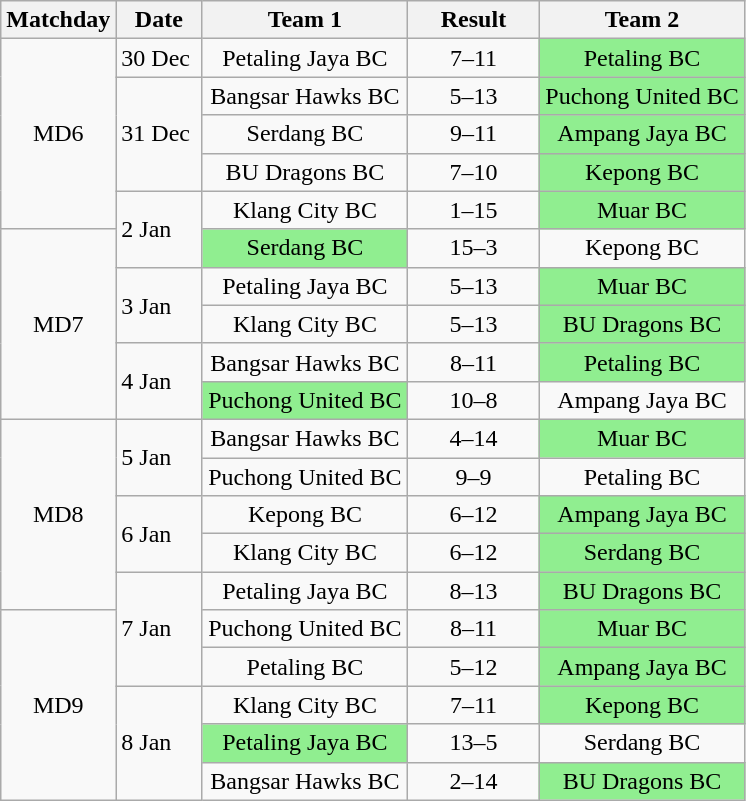<table class="wikitable">
<tr>
<th width=50>Matchday</th>
<th width=50>Date</th>
<th width=130>Team 1</th>
<th width=80 style="text-align:center;">Result</th>
<th width=130>Team 2</th>
</tr>
<tr>
<td rowspan=5 style="text-align:center;">MD6</td>
<td>30 Dec</td>
<td style="text-align:center;">Petaling Jaya BC</td>
<td style="text-align:center;">7–11</td>
<td style="text-align:center;background:lightgreen;">Petaling BC</td>
</tr>
<tr>
<td rowspan=3>31 Dec</td>
<td style="text-align:center;">Bangsar Hawks BC</td>
<td style="text-align:center;">5–13</td>
<td style="text-align:center;background:lightgreen;">Puchong United BC</td>
</tr>
<tr>
<td style="text-align:center;">Serdang BC</td>
<td style="text-align:center;">9–11</td>
<td style="text-align:center;background:lightgreen;">Ampang Jaya BC</td>
</tr>
<tr>
<td style="text-align:center;">BU Dragons BC</td>
<td style="text-align:center;">7–10</td>
<td style="text-align:center;background:lightgreen;">Kepong BC</td>
</tr>
<tr>
<td rowspan=2>2 Jan</td>
<td style="text-align:center;">Klang City BC</td>
<td style="text-align:center;">1–15</td>
<td style="text-align:center;background:lightgreen;">Muar BC</td>
</tr>
<tr>
<td rowspan=5 style="text-align:center;">MD7</td>
<td style="text-align:center;background:lightgreen;">Serdang BC</td>
<td style="text-align:center;">15–3</td>
<td style="text-align:center;">Kepong BC</td>
</tr>
<tr>
<td rowspan=2>3 Jan</td>
<td style="text-align:center;">Petaling Jaya BC</td>
<td style="text-align:center;">5–13</td>
<td style="text-align:center;background:lightgreen;">Muar BC</td>
</tr>
<tr>
<td style="text-align:center;">Klang City BC</td>
<td style="text-align:center;">5–13</td>
<td style="text-align:center;background:lightgreen;">BU Dragons BC</td>
</tr>
<tr>
<td rowspan=2>4 Jan</td>
<td style="text-align:center;">Bangsar Hawks BC</td>
<td style="text-align:center;">8–11</td>
<td style="text-align:center;background:lightgreen;">Petaling BC</td>
</tr>
<tr>
<td style="text-align:center;background:lightgreen;">Puchong United BC</td>
<td style="text-align:center;">10–8</td>
<td style="text-align:center;">Ampang Jaya BC</td>
</tr>
<tr>
<td rowspan=5 style="text-align:center;">MD8</td>
<td rowspan=2>5 Jan</td>
<td style="text-align:center;">Bangsar Hawks BC</td>
<td style="text-align:center;">4–14</td>
<td style="text-align:center;background:lightgreen;">Muar BC</td>
</tr>
<tr>
<td style="text-align:center;">Puchong United BC</td>
<td style="text-align:center;">9–9</td>
<td style="text-align:center;">Petaling BC</td>
</tr>
<tr>
<td rowspan=2>6 Jan</td>
<td style="text-align:center;">Kepong BC</td>
<td style="text-align:center;">6–12</td>
<td style="text-align:center;background:lightgreen;">Ampang Jaya BC</td>
</tr>
<tr>
<td style="text-align:center;">Klang City BC</td>
<td style="text-align:center;">6–12</td>
<td style="text-align:center;background:lightgreen;">Serdang BC</td>
</tr>
<tr>
<td rowspan=3>7 Jan</td>
<td style="text-align:center;">Petaling Jaya BC</td>
<td style="text-align:center;">8–13</td>
<td style="text-align:center;background:lightgreen;">BU Dragons BC</td>
</tr>
<tr>
<td rowspan=5 style="text-align:center;">MD9</td>
<td style="text-align:center;">Puchong United BC</td>
<td style="text-align:center;">8–11</td>
<td style="text-align:center;background:lightgreen;">Muar BC</td>
</tr>
<tr>
<td style="text-align:center;">Petaling BC</td>
<td style="text-align:center;">5–12</td>
<td style="text-align:center;background:lightgreen;">Ampang Jaya BC</td>
</tr>
<tr>
<td rowspan=3>8 Jan</td>
<td style="text-align:center;">Klang City BC</td>
<td style="text-align:center;">7–11</td>
<td style="text-align:center;background:lightgreen;">Kepong BC</td>
</tr>
<tr>
<td style="text-align:center;background:lightgreen;">Petaling Jaya BC</td>
<td style="text-align:center;">13–5</td>
<td style="text-align:center;">Serdang BC</td>
</tr>
<tr>
<td style="text-align:center;">Bangsar Hawks BC</td>
<td style="text-align:center;">2–14</td>
<td style="text-align:center;background:lightgreen;">BU Dragons BC</td>
</tr>
</table>
